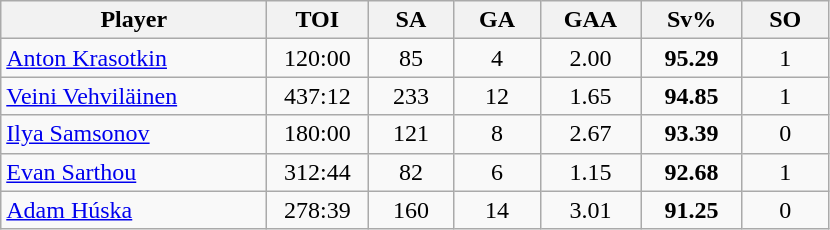<table class="wikitable sortable" style="text-align:center;">
<tr>
<th width="170px">Player</th>
<th width="60px">TOI</th>
<th width="50px">SA</th>
<th width="50px">GA</th>
<th width="60px">GAA</th>
<th width="60px">Sv%</th>
<th width="50px">SO</th>
</tr>
<tr>
<td style="text-align:left;"> <a href='#'>Anton Krasotkin</a></td>
<td>120:00</td>
<td>85</td>
<td>4</td>
<td>2.00</td>
<td><strong>95.29</strong></td>
<td>1</td>
</tr>
<tr>
<td style="text-align:left;"> <a href='#'>Veini Vehviläinen</a></td>
<td>437:12</td>
<td>233</td>
<td>12</td>
<td>1.65</td>
<td><strong>94.85</strong></td>
<td>1</td>
</tr>
<tr>
<td style="text-align:left;"> <a href='#'>Ilya Samsonov</a></td>
<td>180:00</td>
<td>121</td>
<td>8</td>
<td>2.67</td>
<td><strong>93.39</strong></td>
<td>0</td>
</tr>
<tr>
<td style="text-align:left;"> <a href='#'>Evan Sarthou</a></td>
<td>312:44</td>
<td>82</td>
<td>6</td>
<td>1.15</td>
<td><strong>92.68</strong></td>
<td>1</td>
</tr>
<tr>
<td style="text-align:left;"> <a href='#'>Adam Húska</a></td>
<td>278:39</td>
<td>160</td>
<td>14</td>
<td>3.01</td>
<td><strong>91.25</strong></td>
<td>0</td>
</tr>
</table>
